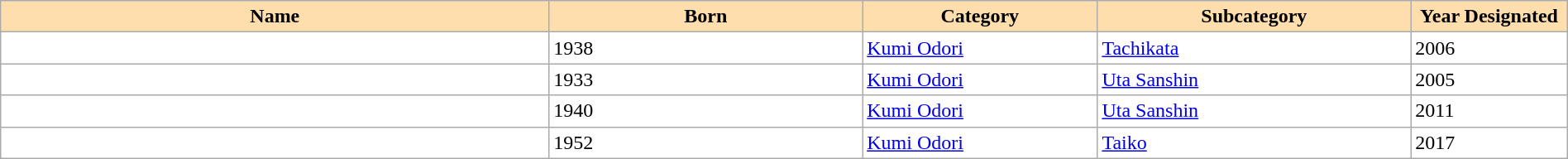<table class="wikitable sortable"  width="100%" style="background:#ffffff;">
<tr>
<th width="35%" align="left" style="background:#ffdead;">Name</th>
<th width="20%" align="left" style="background:#ffdead;">Born</th>
<th width="15%" align="left" style="background:#ffdead;">Category</th>
<th width="20%" align="left" style="background:#ffdead;">Subcategory</th>
<th width="10%" align="left" style="background:#ffdead;">Year Designated</th>
</tr>
<tr>
<td></td>
<td>1938</td>
<td><a href='#'>Kumi Odori</a></td>
<td><a href='#'>Tachikata</a></td>
<td>2006</td>
</tr>
<tr>
<td></td>
<td>1933</td>
<td><a href='#'>Kumi Odori</a></td>
<td><a href='#'>Uta Sanshin</a></td>
<td>2005</td>
</tr>
<tr>
<td></td>
<td>1940</td>
<td><a href='#'>Kumi Odori</a></td>
<td><a href='#'>Uta Sanshin</a></td>
<td>2011</td>
</tr>
<tr>
<td></td>
<td>1952</td>
<td><a href='#'>Kumi Odori</a></td>
<td><a href='#'>Taiko</a></td>
<td>2017</td>
</tr>
</table>
